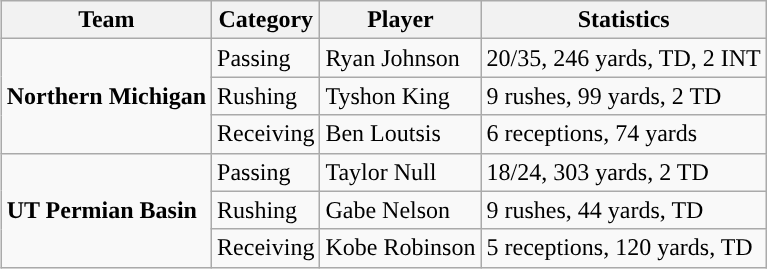<table class="wikitable" style="float: right;">
<tr>
<th>Team</th>
<th>Category</th>
<th>Player</th>
<th>Statistics</th>
</tr>
<tr>
<td rowspan=3><strong>Northern Michigan</strong></td>
<td>Passing</td>
<td>Ryan Johnson</td>
<td>20/35, 246 yards, TD, 2 INT</td>
</tr>
<tr>
<td>Rushing</td>
<td>Tyshon King</td>
<td>9 rushes, 99 yards, 2 TD</td>
</tr>
<tr>
<td>Receiving</td>
<td>Ben Loutsis</td>
<td>6 receptions, 74 yards</td>
</tr>
<tr>
<td rowspan=3><strong>UT Permian Basin</strong></td>
<td>Passing</td>
<td>Taylor Null</td>
<td>18/24, 303 yards, 2 TD</td>
</tr>
<tr>
<td>Rushing</td>
<td>Gabe Nelson</td>
<td>9 rushes, 44 yards, TD</td>
</tr>
<tr>
<td>Receiving</td>
<td>Kobe Robinson</td>
<td>5 receptions, 120 yards, TD</td>
</tr>
</table>
